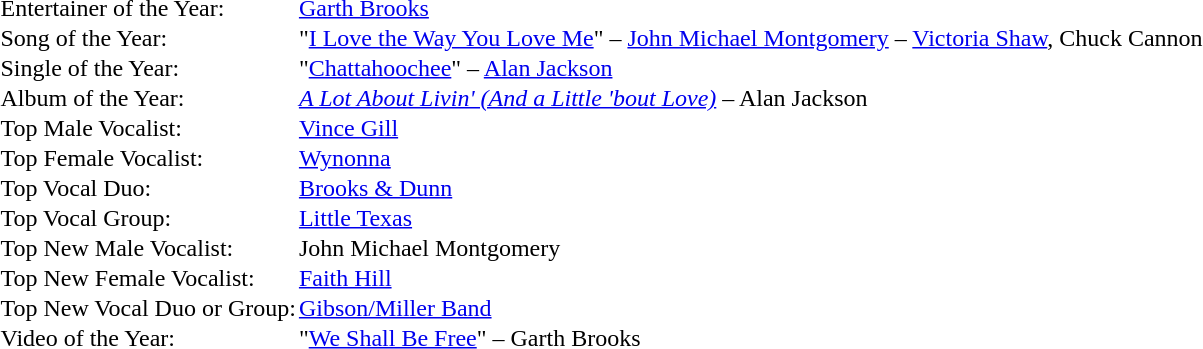<table cellspacing="0" border="0" cellpadding="1">
<tr>
<td>Entertainer of the Year:</td>
<td><a href='#'>Garth Brooks</a></td>
</tr>
<tr>
<td>Song of the Year:</td>
<td>"<a href='#'>I Love the Way You Love Me</a>" – <a href='#'>John Michael Montgomery</a> – <a href='#'>Victoria Shaw</a>, Chuck Cannon</td>
</tr>
<tr>
<td>Single of the Year:</td>
<td>"<a href='#'>Chattahoochee</a>" – <a href='#'>Alan Jackson</a></td>
</tr>
<tr>
<td>Album of the Year:</td>
<td><em><a href='#'>A Lot About Livin' (And a Little 'bout Love)</a></em> – Alan Jackson</td>
</tr>
<tr>
<td>Top Male Vocalist:</td>
<td><a href='#'>Vince Gill</a></td>
</tr>
<tr>
<td>Top Female Vocalist:</td>
<td><a href='#'>Wynonna</a></td>
</tr>
<tr>
<td>Top Vocal Duo:</td>
<td><a href='#'>Brooks & Dunn</a></td>
</tr>
<tr>
<td>Top Vocal Group:</td>
<td><a href='#'>Little Texas</a></td>
</tr>
<tr>
<td>Top New Male Vocalist:</td>
<td>John Michael Montgomery</td>
</tr>
<tr>
<td>Top New Female Vocalist:</td>
<td><a href='#'>Faith Hill</a></td>
</tr>
<tr>
<td>Top New Vocal Duo or Group:</td>
<td><a href='#'>Gibson/Miller Band</a></td>
</tr>
<tr>
<td>Video of the Year:</td>
<td>"<a href='#'>We Shall Be Free</a>" – Garth Brooks</td>
</tr>
</table>
